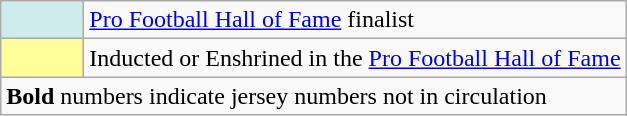<table class="wikitable">
<tr>
<td style="background:#cfecec; width:3em;"></td>
<td><a href='#'>Pro Football Hall of Fame</a> finalist</td>
</tr>
<tr>
<td style="background:#ff9; width:3em;"></td>
<td>Inducted or Enshrined in the <a href='#'>Pro Football Hall of Fame</a></td>
</tr>
<tr>
<td colspan="2"><strong>Bold</strong> numbers indicate jersey numbers not in circulation</td>
</tr>
</table>
